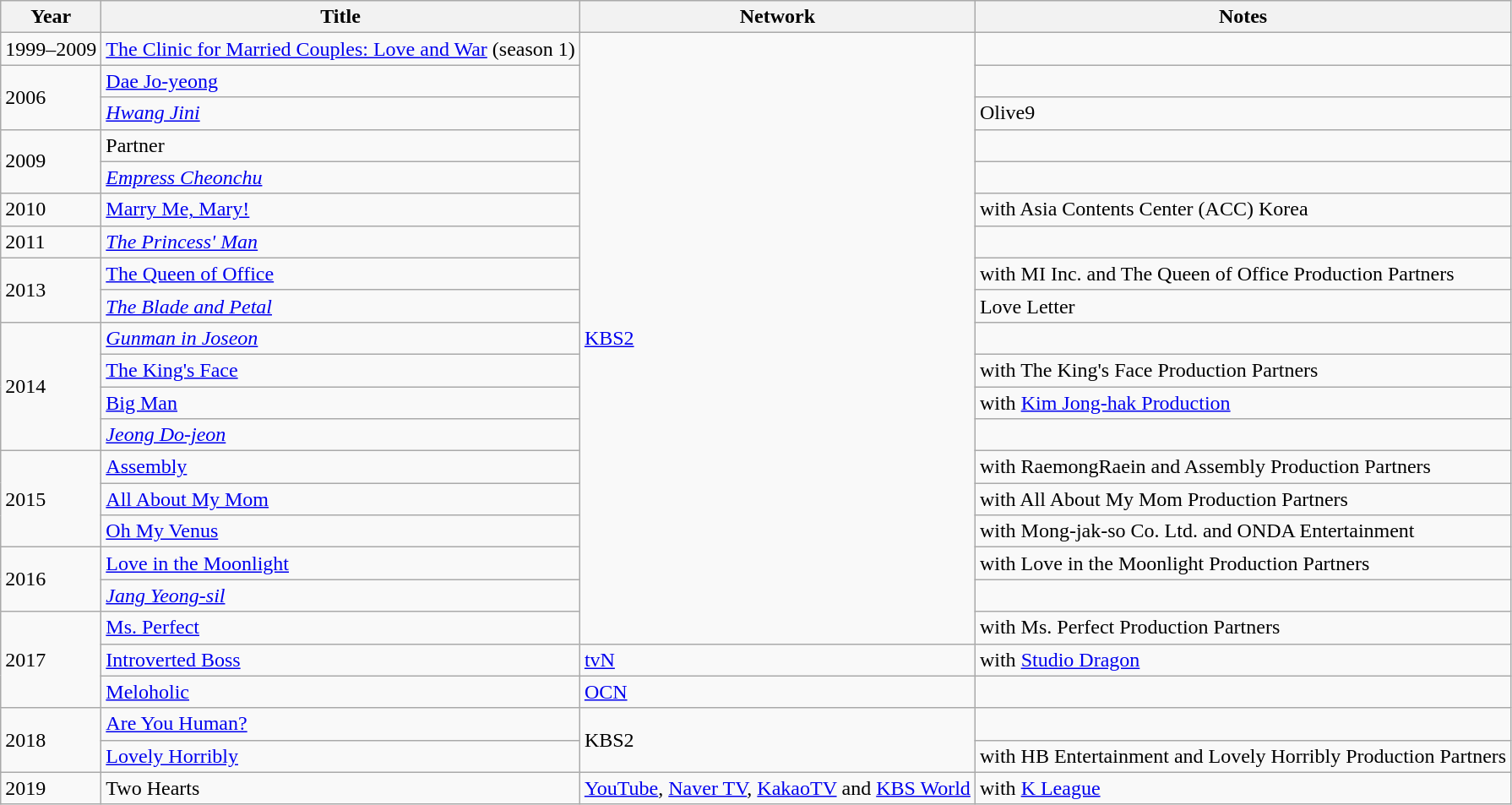<table class="wikitable">
<tr>
<th>Year</th>
<th>Title</th>
<th>Network</th>
<th>Notes</th>
</tr>
<tr>
<td>1999–2009</td>
<td><a href='#'>The Clinic for Married Couples: Love and War</a> (season 1)</td>
<td rowspan="19"><a href='#'>KBS2</a></td>
<td></td>
</tr>
<tr>
<td rowspan="2">2006</td>
<td><a href='#'>Dae Jo-yeong</a></td>
<td></td>
</tr>
<tr>
<td><em><a href='#'>Hwang Jini</a></em></td>
<td>Olive9</td>
</tr>
<tr>
<td rowspan="2">2009</td>
<td>Partner</td>
<td></td>
</tr>
<tr>
<td><em><a href='#'>Empress Cheonchu</a></em></td>
<td></td>
</tr>
<tr>
<td>2010</td>
<td><a href='#'>Marry Me, Mary!</a></td>
<td>with Asia Contents Center (ACC) Korea</td>
</tr>
<tr>
<td>2011</td>
<td><em><a href='#'>The Princess' Man</a></em></td>
<td></td>
</tr>
<tr>
<td rowspan="2">2013</td>
<td><a href='#'>The Queen of Office</a></td>
<td>with MI Inc. and The Queen of Office Production Partners</td>
</tr>
<tr>
<td><em><a href='#'>The Blade and Petal</a></em></td>
<td>Love Letter</td>
</tr>
<tr>
<td rowspan="4">2014</td>
<td><em><a href='#'>Gunman in Joseon</a></em></td>
<td></td>
</tr>
<tr>
<td><a href='#'>The King's Face</a></td>
<td>with The King's Face Production Partners</td>
</tr>
<tr>
<td><a href='#'>Big Man</a></td>
<td>with <a href='#'>Kim Jong-hak Production</a></td>
</tr>
<tr>
<td><em><a href='#'>Jeong Do-jeon</a></em></td>
<td></td>
</tr>
<tr>
<td rowspan="3">2015</td>
<td><a href='#'>Assembly</a></td>
<td>with RaemongRaein and Assembly Production Partners</td>
</tr>
<tr>
<td><a href='#'>All About My Mom</a></td>
<td>with All About My Mom Production Partners</td>
</tr>
<tr>
<td><a href='#'>Oh My Venus</a></td>
<td>with Mong-jak-so Co. Ltd. and ONDA Entertainment</td>
</tr>
<tr>
<td rowspan="2">2016</td>
<td><a href='#'>Love in the Moonlight</a></td>
<td>with Love in the Moonlight Production Partners</td>
</tr>
<tr>
<td><em><a href='#'>Jang Yeong-sil</a></em></td>
<td></td>
</tr>
<tr>
<td rowspan="3">2017</td>
<td><a href='#'>Ms. Perfect</a></td>
<td>with Ms. Perfect Production Partners</td>
</tr>
<tr>
<td><a href='#'>Introverted Boss</a></td>
<td><a href='#'>tvN</a></td>
<td>with <a href='#'>Studio Dragon</a></td>
</tr>
<tr>
<td><a href='#'>Meloholic</a></td>
<td><a href='#'>OCN</a></td>
<td></td>
</tr>
<tr>
<td rowspan="2">2018</td>
<td><a href='#'>Are You Human?</a></td>
<td rowspan="2">KBS2</td>
<td></td>
</tr>
<tr>
<td><a href='#'>Lovely Horribly</a></td>
<td>with HB Entertainment and Lovely Horribly Production Partners</td>
</tr>
<tr>
<td>2019</td>
<td>Two Hearts</td>
<td><a href='#'>YouTube</a>, <a href='#'>Naver TV</a>, <a href='#'>KakaoTV</a> and <a href='#'>KBS World</a></td>
<td>with <a href='#'>K League</a></td>
</tr>
</table>
